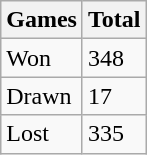<table class="wikitable">
<tr>
<th>Games</th>
<th>Total</th>
</tr>
<tr>
<td>Won</td>
<td>348</td>
</tr>
<tr>
<td>Drawn</td>
<td>17</td>
</tr>
<tr>
<td>Lost</td>
<td>335</td>
</tr>
</table>
